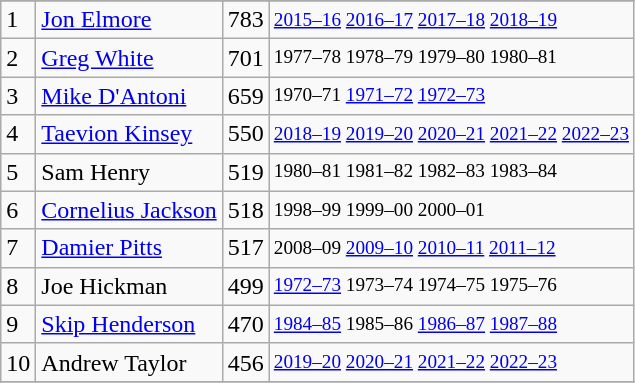<table class="wikitable">
<tr>
</tr>
<tr>
<td>1</td>
<td><a href='#'>Jon Elmore</a></td>
<td>783</td>
<td style="font-size:80%;"><a href='#'>2015–16</a> <a href='#'>2016–17</a> <a href='#'>2017–18</a> <a href='#'>2018–19</a></td>
</tr>
<tr>
<td>2</td>
<td><a href='#'>Greg White</a></td>
<td>701</td>
<td style="font-size:80%;">1977–78 1978–79 1979–80 1980–81</td>
</tr>
<tr>
<td>3</td>
<td><a href='#'>Mike D'Antoni</a></td>
<td>659</td>
<td style="font-size:80%;">1970–71 <a href='#'>1971–72</a> <a href='#'>1972–73</a></td>
</tr>
<tr>
<td>4</td>
<td><a href='#'>Taevion Kinsey</a></td>
<td>550</td>
<td style="font-size:80%;"><a href='#'>2018–19</a> <a href='#'>2019–20</a> <a href='#'>2020–21</a> <a href='#'>2021–22</a> <a href='#'>2022–23</a></td>
</tr>
<tr>
<td>5</td>
<td>Sam Henry</td>
<td>519</td>
<td style="font-size:80%;">1980–81 1981–82 1982–83 1983–84</td>
</tr>
<tr>
<td>6</td>
<td><a href='#'>Cornelius Jackson</a></td>
<td>518</td>
<td style="font-size:80%;">1998–99 1999–00 2000–01</td>
</tr>
<tr>
<td>7</td>
<td><a href='#'>Damier Pitts</a></td>
<td>517</td>
<td style="font-size:80%;">2008–09 <a href='#'>2009–10</a> <a href='#'>2010–11</a> <a href='#'>2011–12</a></td>
</tr>
<tr>
<td>8</td>
<td>Joe Hickman</td>
<td>499</td>
<td style="font-size:80%;"><a href='#'>1972–73</a> 1973–74 1974–75 1975–76</td>
</tr>
<tr>
<td>9</td>
<td><a href='#'>Skip Henderson</a></td>
<td>470</td>
<td style="font-size:80%;"><a href='#'>1984–85</a> 1985–86 <a href='#'>1986–87</a> <a href='#'>1987–88</a></td>
</tr>
<tr>
<td>10</td>
<td>Andrew Taylor</td>
<td>456</td>
<td style="font-size:80%;"><a href='#'>2019–20</a> <a href='#'>2020–21</a> <a href='#'>2021–22</a> <a href='#'>2022–23</a></td>
</tr>
<tr>
</tr>
</table>
